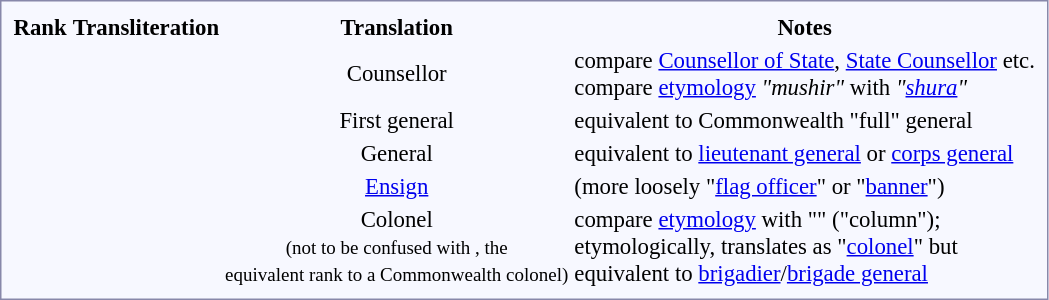<table style="border:1px solid #8888aa; background-color:#f7f8ff; padding:5px; font-size:95%; margin: 0px 12px 12px 0px;">
<tr>
<th>Rank</th>
<th>Transliteration</th>
<th>Translation</th>
<th>Notes</th>
</tr>
<tr style="text-align:center;">
<td></td>
<td></td>
<td>Counsellor</td>
<td align="left">compare <a href='#'>Counsellor of State</a>, <a href='#'>State Counsellor</a> etc.<br>compare <a href='#'>etymology</a> <em>"mushir"</em> with <em>"<a href='#'>shura</a>"</em></td>
</tr>
<tr style="text-align:center;">
<td></td>
<td></td>
<td>First general</td>
<td align="left">equivalent to Commonwealth "full" general</td>
</tr>
<tr style="text-align:center;">
<td></td>
<td></td>
<td>General</td>
<td align="left">equivalent to <a href='#'>lieutenant general</a> or <a href='#'>corps general</a></td>
</tr>
<tr style="text-align:center;">
<td></td>
<td></td>
<td><a href='#'>Ensign</a></td>
<td align="left">(more loosely "<a href='#'>flag officer</a>" or "<a href='#'>banner</a>")</td>
</tr>
<tr style="text-align:center;">
<td></td>
<td></td>
<td>Colonel<br><small>(not to be confused with , the <br>equivalent rank to a Commonwealth colonel)</small></td>
<td align="left">compare <a href='#'>etymology</a> with "" ("column");<br>etymologically, translates as "<a href='#'>colonel</a>" but<br>equivalent to <a href='#'>brigadier</a>/<a href='#'>brigade general</a></td>
</tr>
</table>
